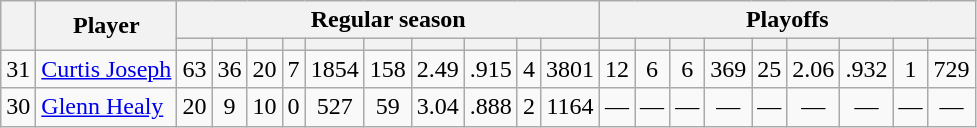<table class="wikitable plainrowheaders" style="text-align:center;">
<tr>
<th scope="col" rowspan="2"></th>
<th scope="col" rowspan="2">Player</th>
<th scope=colgroup colspan=10>Regular season</th>
<th scope=colgroup colspan=9>Playoffs</th>
</tr>
<tr>
<th scope="col"></th>
<th scope="col"></th>
<th scope="col"></th>
<th scope="col"></th>
<th scope="col"></th>
<th scope="col"></th>
<th scope="col"></th>
<th scope="col"></th>
<th scope="col"></th>
<th scope="col"></th>
<th scope="col"></th>
<th scope="col"></th>
<th scope="col"></th>
<th scope="col"></th>
<th scope="col"></th>
<th scope="col"></th>
<th scope="col"></th>
<th scope="col"></th>
<th scope="col"></th>
</tr>
<tr>
<td scope="row">31</td>
<td align="left"><a href='#'>Curtis Joseph</a></td>
<td>63</td>
<td>36</td>
<td>20</td>
<td>7</td>
<td>1854</td>
<td>158</td>
<td>2.49</td>
<td>.915</td>
<td>4</td>
<td>3801</td>
<td>12</td>
<td>6</td>
<td>6</td>
<td>369</td>
<td>25</td>
<td>2.06</td>
<td>.932</td>
<td>1</td>
<td>729</td>
</tr>
<tr>
<td scope="row">30</td>
<td align="left"><a href='#'>Glenn Healy</a></td>
<td>20</td>
<td>9</td>
<td>10</td>
<td>0</td>
<td>527</td>
<td>59</td>
<td>3.04</td>
<td>.888</td>
<td>2</td>
<td>1164</td>
<td>—</td>
<td>—</td>
<td>—</td>
<td>—</td>
<td>—</td>
<td>—</td>
<td>—</td>
<td>—</td>
<td>—</td>
</tr>
</table>
